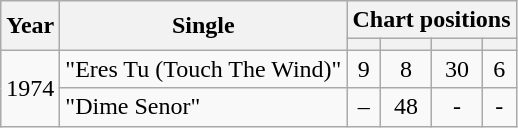<table class="wikitable">
<tr>
<th rowspan=2>Year</th>
<th rowspan=2>Single</th>
<th colspan=4>Chart positions</th>
</tr>
<tr>
<th></th>
<th></th>
<th></th>
<th></th>
</tr>
<tr>
<td rowspan=2>1974</td>
<td>"Eres Tu (Touch The Wind)"</td>
<td align="center">9</td>
<td align="center">8</td>
<td align="center">30</td>
<td align="center">6</td>
</tr>
<tr>
<td>"Dime Senor"</td>
<td align="center">–</td>
<td align="center">48</td>
<td align="center">-</td>
<td align="center">-</td>
</tr>
</table>
